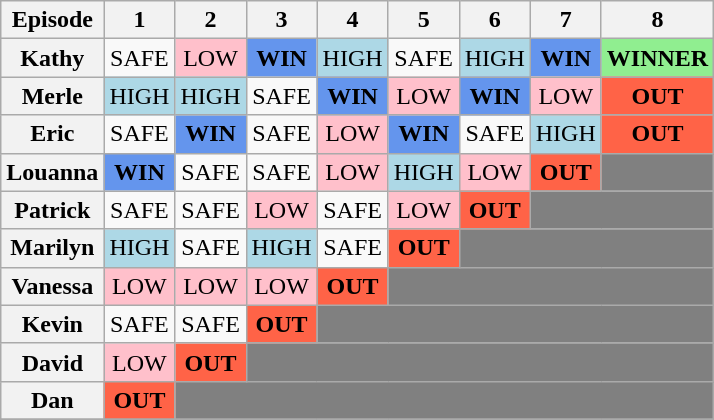<table class="wikitable" style="text-align:center">
<tr>
<th>Episode</th>
<th>1</th>
<th>2</th>
<th>3</th>
<th>4</th>
<th>5</th>
<th>6</th>
<th>7</th>
<th>8</th>
</tr>
<tr>
<th>Kathy</th>
<td>SAFE</td>
<td style="background:pink;">LOW</td>
<td style="background:cornflowerblue;"><strong>WIN</strong></td>
<td style="background:lightblue;">HIGH</td>
<td>SAFE</td>
<td style="background:lightblue;">HIGH</td>
<td style="background:cornflowerblue;"><strong>WIN</strong></td>
<td style="background:lightgreen;"><strong>WINNER</strong></td>
</tr>
<tr>
<th>Merle</th>
<td style="background:lightblue;">HIGH</td>
<td style="background:lightblue;">HIGH</td>
<td>SAFE</td>
<td style="background:cornflowerblue;"><strong>WIN</strong></td>
<td style="background:pink;">LOW</td>
<td style="background:cornflowerblue;"><strong>WIN</strong></td>
<td style="background:pink;">LOW</td>
<td style="background:tomato;"><strong>OUT</strong></td>
</tr>
<tr>
<th>Eric</th>
<td>SAFE</td>
<td style="background:cornflowerblue;"><strong>WIN</strong></td>
<td>SAFE</td>
<td style="background:pink;">LOW</td>
<td style="background:cornflowerblue;"><strong>WIN</strong></td>
<td>SAFE</td>
<td style="background:lightblue;">HIGH</td>
<td style="background:tomato;"><strong>OUT</strong></td>
</tr>
<tr>
<th>Louanna</th>
<td style="background:cornflowerblue;"><strong>WIN</strong></td>
<td>SAFE</td>
<td>SAFE</td>
<td style="background:pink;">LOW</td>
<td style="background:lightblue;">HIGH</td>
<td style="background:pink;">LOW</td>
<td style="background:tomato;"><strong>OUT</strong></td>
<td style="background:gray;" colspan="14"></td>
</tr>
<tr>
<th>Patrick</th>
<td>SAFE</td>
<td>SAFE</td>
<td style="background:pink;">LOW</td>
<td>SAFE</td>
<td style="background:pink;">LOW</td>
<td style="background:tomato;"><strong>OUT</strong></td>
<td style="background:gray;" colspan="14"></td>
</tr>
<tr>
<th>Marilyn</th>
<td style="background:lightblue;">HIGH</td>
<td>SAFE</td>
<td style="background:lightblue;">HIGH</td>
<td>SAFE</td>
<td style="background:tomato;"><strong>OUT</strong></td>
<td style="background:gray;" colspan="14"></td>
</tr>
<tr>
<th>Vanessa</th>
<td style="background:pink;">LOW</td>
<td style="background:pink;">LOW</td>
<td style="background:pink;">LOW</td>
<td style="background:tomato;"><strong>OUT</strong></td>
<td style="background:gray;" colspan="14"></td>
</tr>
<tr>
<th>Kevin</th>
<td>SAFE</td>
<td>SAFE</td>
<td style="background:tomato;"><strong>OUT</strong></td>
<td style="background:gray;" colspan="14"></td>
</tr>
<tr>
<th>David</th>
<td style="background:pink;">LOW</td>
<td style="background:tomato;"><strong>OUT</strong></td>
<td style="background:gray;" colspan="14"></td>
</tr>
<tr>
<th>Dan</th>
<td style="background:tomato;"><strong>OUT</strong></td>
<td style="background:gray;" colspan="14"></td>
</tr>
<tr>
</tr>
</table>
